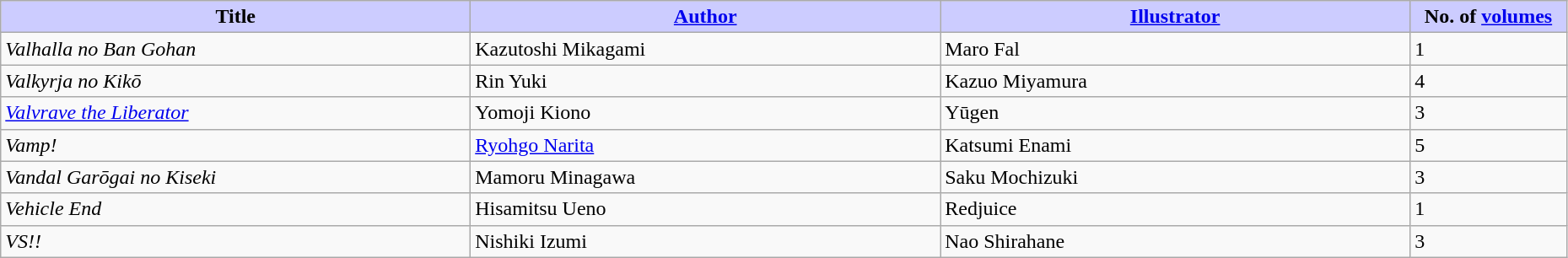<table class="wikitable" style="width: 98%;">
<tr>
<th width=30% style="background:#ccf;">Title</th>
<th width=30% style="background:#ccf;"><a href='#'>Author</a></th>
<th width=30% style="background:#ccf;"><a href='#'>Illustrator</a></th>
<th width=10% style="background:#ccf;">No. of <a href='#'>volumes</a></th>
</tr>
<tr>
<td><em>Valhalla no Ban Gohan</em></td>
<td>Kazutoshi Mikagami</td>
<td>Maro Fal</td>
<td>1</td>
</tr>
<tr>
<td><em>Valkyrja no Kikō</em></td>
<td>Rin Yuki</td>
<td>Kazuo Miyamura</td>
<td>4</td>
</tr>
<tr>
<td><em><a href='#'>Valvrave the Liberator</a></em></td>
<td>Yomoji Kiono</td>
<td>Yūgen</td>
<td>3</td>
</tr>
<tr>
<td><em>Vamp!</em></td>
<td><a href='#'>Ryohgo Narita</a></td>
<td>Katsumi Enami</td>
<td>5</td>
</tr>
<tr>
<td><em>Vandal Garōgai no Kiseki</em></td>
<td>Mamoru Minagawa</td>
<td>Saku Mochizuki</td>
<td>3</td>
</tr>
<tr>
<td><em>Vehicle End</em></td>
<td>Hisamitsu Ueno</td>
<td>Redjuice</td>
<td>1</td>
</tr>
<tr>
<td><em>VS!!</em></td>
<td>Nishiki Izumi</td>
<td>Nao Shirahane</td>
<td>3</td>
</tr>
</table>
